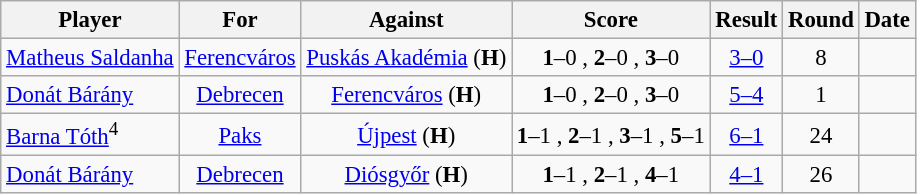<table class="wikitable" style="text-align:center; font-size:95%;">
<tr>
<th>Player</th>
<th>For</th>
<th>Against</th>
<th>Score</th>
<th>Result</th>
<th>Round</th>
<th>Date</th>
</tr>
<tr>
<td align="left"> <a href='#'>Matheus Saldanha</a></td>
<td><a href='#'>Ferencváros</a></td>
<td><a href='#'>Puskás Akadémia</a> (<strong>H</strong>)</td>
<td><strong>1</strong>–0 , <strong>2</strong>–0 , <strong>3</strong>–0 </td>
<td><a href='#'>3–0</a></td>
<td>8</td>
<td></td>
</tr>
<tr>
<td align="left"> <a href='#'>Donát Bárány</a></td>
<td><a href='#'>Debrecen</a></td>
<td><a href='#'>Ferencváros</a> (<strong>H</strong>)</td>
<td><strong>1</strong>–0 , <strong>2</strong>–0 , <strong>3</strong>–0 </td>
<td><a href='#'>5–4</a></td>
<td>1</td>
<td></td>
</tr>
<tr>
<td align="left"> <a href='#'>Barna Tóth</a><sup>4</sup></td>
<td><a href='#'>Paks</a></td>
<td><a href='#'>Újpest</a> (<strong>H</strong>)</td>
<td><strong>1</strong>–1 , <strong>2</strong>–1 , <strong>3</strong>–1 , <strong>5</strong>–1 </td>
<td><a href='#'>6–1</a></td>
<td>24</td>
<td></td>
</tr>
<tr>
<td align="left"> <a href='#'>Donát Bárány</a></td>
<td><a href='#'>Debrecen</a></td>
<td><a href='#'>Diósgyőr</a> (<strong>H</strong>)</td>
<td><strong>1</strong>–1 , <strong>2</strong>–1 , <strong>4</strong>–1 </td>
<td><a href='#'>4–1</a></td>
<td>26</td>
<td></td>
</tr>
</table>
